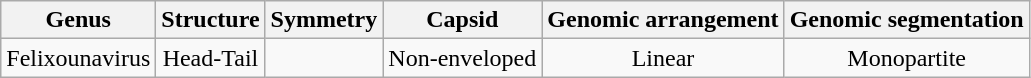<table class="wikitable sortable" style="text-align:center">
<tr>
<th>Genus</th>
<th>Structure</th>
<th>Symmetry</th>
<th>Capsid</th>
<th>Genomic arrangement</th>
<th>Genomic segmentation</th>
</tr>
<tr>
<td>Felixounavirus</td>
<td>Head-Tail</td>
<td></td>
<td>Non-enveloped</td>
<td>Linear</td>
<td>Monopartite</td>
</tr>
</table>
